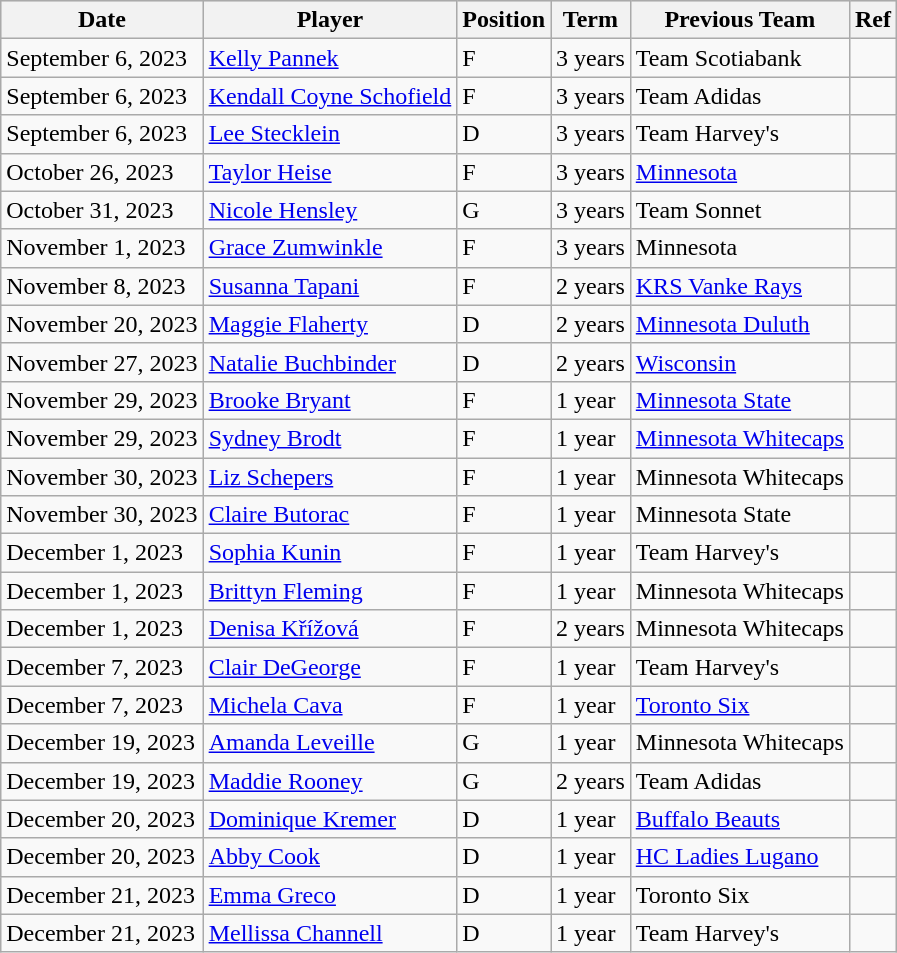<table class="wikitable">
<tr style="text-align:center; background:#ddd;">
<th>Date</th>
<th>Player</th>
<th>Position</th>
<th>Term</th>
<th>Previous Team</th>
<th>Ref</th>
</tr>
<tr>
<td>September 6, 2023</td>
<td><a href='#'>Kelly Pannek</a></td>
<td>F</td>
<td>3 years</td>
<td>Team Scotiabank</td>
<td></td>
</tr>
<tr>
<td>September 6, 2023</td>
<td><a href='#'>Kendall Coyne Schofield</a></td>
<td>F</td>
<td>3 years</td>
<td>Team Adidas</td>
<td></td>
</tr>
<tr>
<td>September 6, 2023</td>
<td><a href='#'>Lee Stecklein</a></td>
<td>D</td>
<td>3 years</td>
<td>Team Harvey's</td>
<td></td>
</tr>
<tr>
<td>October 26, 2023</td>
<td><a href='#'>Taylor Heise</a></td>
<td>F</td>
<td>3 years</td>
<td><a href='#'>Minnesota</a></td>
<td></td>
</tr>
<tr>
<td>October 31, 2023</td>
<td><a href='#'>Nicole Hensley</a></td>
<td>G</td>
<td>3 years</td>
<td>Team Sonnet</td>
<td></td>
</tr>
<tr>
<td>November 1, 2023</td>
<td><a href='#'>Grace Zumwinkle</a></td>
<td>F</td>
<td>3 years</td>
<td>Minnesota</td>
<td></td>
</tr>
<tr>
<td>November 8, 2023</td>
<td><a href='#'>Susanna Tapani</a></td>
<td>F</td>
<td>2 years</td>
<td><a href='#'>KRS Vanke Rays</a></td>
<td></td>
</tr>
<tr>
<td>November 20, 2023</td>
<td><a href='#'>Maggie Flaherty</a></td>
<td>D</td>
<td>2 years</td>
<td><a href='#'>Minnesota Duluth</a></td>
<td></td>
</tr>
<tr>
<td>November 27, 2023</td>
<td><a href='#'>Natalie Buchbinder</a></td>
<td>D</td>
<td>2 years</td>
<td><a href='#'>Wisconsin</a></td>
<td></td>
</tr>
<tr>
<td>November 29, 2023</td>
<td><a href='#'>Brooke Bryant</a></td>
<td>F</td>
<td>1 year</td>
<td><a href='#'>Minnesota State</a></td>
<td></td>
</tr>
<tr>
<td>November 29, 2023</td>
<td><a href='#'>Sydney Brodt</a></td>
<td>F</td>
<td>1 year</td>
<td><a href='#'>Minnesota Whitecaps</a></td>
<td></td>
</tr>
<tr>
<td>November 30, 2023</td>
<td><a href='#'>Liz Schepers</a></td>
<td>F</td>
<td>1 year</td>
<td>Minnesota Whitecaps</td>
<td></td>
</tr>
<tr>
<td>November 30, 2023</td>
<td><a href='#'>Claire Butorac</a></td>
<td>F</td>
<td>1 year</td>
<td>Minnesota State</td>
<td></td>
</tr>
<tr>
<td>December 1, 2023</td>
<td><a href='#'>Sophia Kunin</a></td>
<td>F</td>
<td>1 year</td>
<td>Team Harvey's</td>
<td></td>
</tr>
<tr>
<td>December 1, 2023</td>
<td><a href='#'>Brittyn Fleming</a></td>
<td>F</td>
<td>1 year</td>
<td>Minnesota Whitecaps</td>
<td></td>
</tr>
<tr>
<td>December 1, 2023</td>
<td><a href='#'>Denisa Křížová</a></td>
<td>F</td>
<td>2 years</td>
<td>Minnesota Whitecaps</td>
<td></td>
</tr>
<tr>
<td>December 7, 2023</td>
<td><a href='#'>Clair DeGeorge</a></td>
<td>F</td>
<td>1 year</td>
<td>Team Harvey's</td>
<td></td>
</tr>
<tr>
<td>December 7, 2023</td>
<td><a href='#'>Michela Cava</a></td>
<td>F</td>
<td>1 year</td>
<td><a href='#'>Toronto Six</a></td>
<td></td>
</tr>
<tr>
<td>December 19, 2023</td>
<td><a href='#'>Amanda Leveille</a></td>
<td>G</td>
<td>1 year</td>
<td>Minnesota Whitecaps</td>
<td></td>
</tr>
<tr>
<td>December 19, 2023</td>
<td><a href='#'>Maddie Rooney</a></td>
<td>G</td>
<td>2 years</td>
<td>Team Adidas</td>
<td></td>
</tr>
<tr>
<td>December 20, 2023</td>
<td><a href='#'>Dominique Kremer</a></td>
<td>D</td>
<td>1 year</td>
<td><a href='#'>Buffalo Beauts</a></td>
<td></td>
</tr>
<tr>
<td>December 20, 2023</td>
<td><a href='#'>Abby Cook</a></td>
<td>D</td>
<td>1 year</td>
<td><a href='#'>HC Ladies Lugano</a></td>
<td></td>
</tr>
<tr>
<td>December 21, 2023</td>
<td><a href='#'>Emma Greco</a></td>
<td>D</td>
<td>1 year</td>
<td>Toronto Six</td>
<td></td>
</tr>
<tr>
<td>December 21, 2023</td>
<td><a href='#'>Mellissa Channell</a></td>
<td>D</td>
<td>1 year</td>
<td>Team Harvey's</td>
<td></td>
</tr>
</table>
